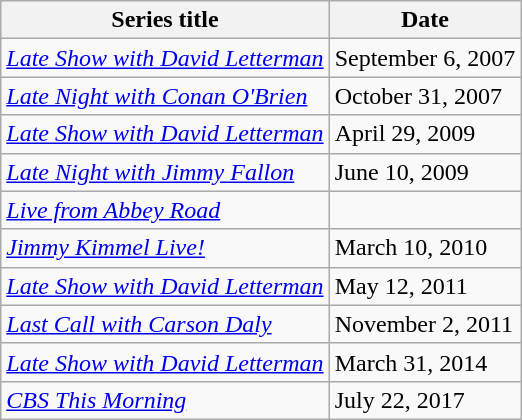<table class="wikitable">
<tr>
<th>Series title</th>
<th>Date</th>
</tr>
<tr>
<td><em><a href='#'>Late Show with David Letterman</a></em></td>
<td>September 6, 2007</td>
</tr>
<tr>
<td><em><a href='#'>Late Night with Conan O'Brien</a></em></td>
<td>October 31, 2007</td>
</tr>
<tr>
<td><em><a href='#'>Late Show with David Letterman</a></em></td>
<td>April 29, 2009</td>
</tr>
<tr>
<td><em><a href='#'>Late Night with Jimmy Fallon</a></em></td>
<td>June 10, 2009</td>
</tr>
<tr>
<td><em><a href='#'>Live from Abbey Road</a></em></td>
<td></td>
</tr>
<tr>
<td><em><a href='#'>Jimmy Kimmel Live!</a></em></td>
<td>March 10, 2010</td>
</tr>
<tr>
<td><em><a href='#'>Late Show with David Letterman</a></em></td>
<td>May 12, 2011</td>
</tr>
<tr>
<td><em><a href='#'>Last Call with Carson Daly</a></em></td>
<td>November 2, 2011</td>
</tr>
<tr>
<td><em><a href='#'>Late Show with David Letterman</a></em></td>
<td>March 31, 2014</td>
</tr>
<tr>
<td><em><a href='#'>CBS This Morning</a></em></td>
<td>July 22, 2017</td>
</tr>
</table>
